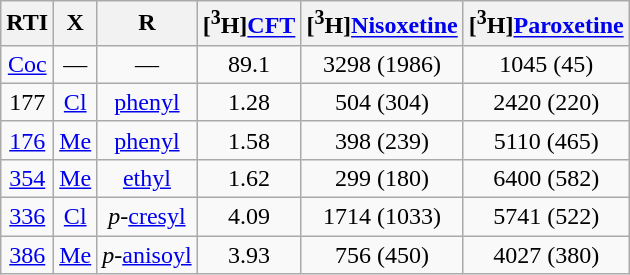<table class="wikitable" style="margin:0.2em auto">
<tr>
<th>RTI</th>
<th>X</th>
<th>R</th>
<th>[<sup>3</sup>H]<a href='#'>CFT</a></th>
<th>[<sup>3</sup>H]<a href='#'>Nisoxetine</a></th>
<th>[<sup>3</sup>H]<a href='#'>Paroxetine</a></th>
</tr>
<tr align="center">
<td><a href='#'>Coc</a></td>
<td>—</td>
<td>—</td>
<td>89.1</td>
<td>3298 (1986)</td>
<td>1045 (45)</td>
</tr>
<tr align="center">
<td>177</td>
<td><a href='#'>Cl</a></td>
<td><a href='#'>phenyl</a></td>
<td>1.28</td>
<td>504 (304)</td>
<td>2420 (220)</td>
</tr>
<tr align="center">
<td><a href='#'>176</a></td>
<td><a href='#'>Me</a></td>
<td><a href='#'>phenyl</a></td>
<td>1.58</td>
<td>398 (239)</td>
<td>5110 (465)</td>
</tr>
<tr align="center">
<td><a href='#'>354</a></td>
<td><a href='#'>Me</a></td>
<td><a href='#'>ethyl</a></td>
<td>1.62</td>
<td>299 (180)</td>
<td>6400 (582)</td>
</tr>
<tr align="center">
<td><a href='#'>336</a></td>
<td><a href='#'>Cl</a></td>
<td><em>p</em>-<a href='#'>cresyl</a></td>
<td>4.09</td>
<td>1714 (1033)</td>
<td>5741 (522)</td>
</tr>
<tr align="center">
<td><a href='#'>386</a></td>
<td><a href='#'>Me</a></td>
<td><em>p</em>-<a href='#'>anisoyl</a></td>
<td>3.93</td>
<td>756 (450)</td>
<td>4027 (380)</td>
</tr>
</table>
